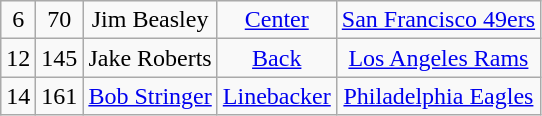<table class="wikitable" style="text-align:center">
<tr>
<td>6</td>
<td>70</td>
<td>Jim Beasley</td>
<td><a href='#'>Center</a></td>
<td><a href='#'>San Francisco 49ers</a></td>
</tr>
<tr>
<td>12</td>
<td>145</td>
<td>Jake Roberts</td>
<td><a href='#'>Back</a></td>
<td><a href='#'>Los Angeles Rams</a></td>
</tr>
<tr>
<td>14</td>
<td>161</td>
<td><a href='#'>Bob Stringer</a></td>
<td><a href='#'>Linebacker</a></td>
<td><a href='#'>Philadelphia Eagles</a></td>
</tr>
</table>
